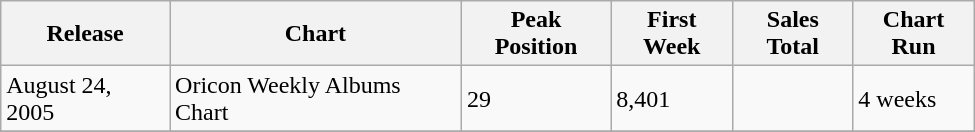<table class="wikitable" width="650px">
<tr>
<th align="left">Release</th>
<th align="left">Chart</th>
<th align="left">Peak Position</th>
<th align="left">First Week</th>
<th align="left">Sales Total</th>
<th align="left">Chart Run</th>
</tr>
<tr>
<td align="left">August 24, 2005</td>
<td align="left">Oricon Weekly Albums Chart</td>
<td align="left">29 </td>
<td align="left">8,401</td>
<td align="left"></td>
<td align="left">4 weeks</td>
</tr>
<tr>
</tr>
</table>
